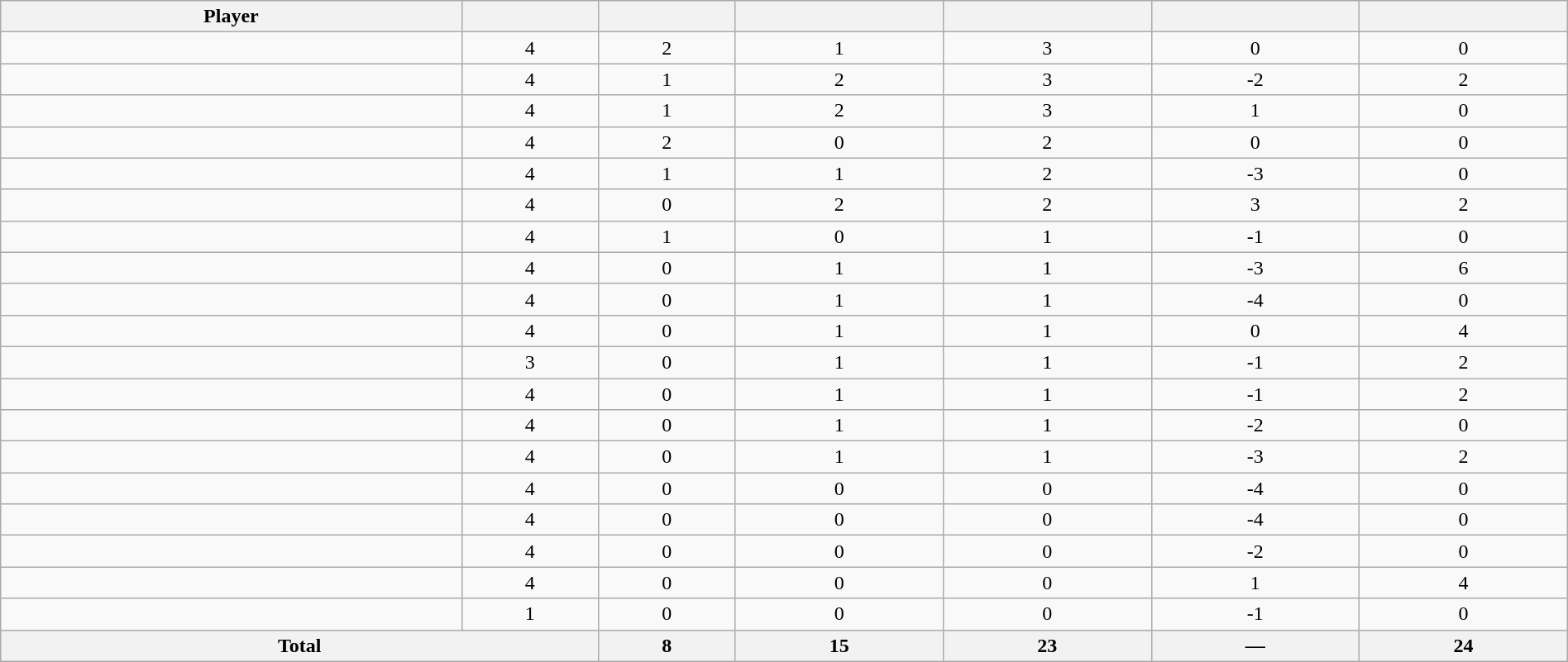<table class="wikitable sortable" style="width:100%; text-align:center;">
<tr>
<th>Player</th>
<th></th>
<th></th>
<th></th>
<th></th>
<th data-sort-type="number"></th>
<th></th>
</tr>
<tr>
<td></td>
<td>4</td>
<td>2</td>
<td>1</td>
<td>3</td>
<td>0</td>
<td>0</td>
</tr>
<tr>
<td></td>
<td>4</td>
<td>1</td>
<td>2</td>
<td>3</td>
<td>-2</td>
<td>2</td>
</tr>
<tr>
<td></td>
<td>4</td>
<td>1</td>
<td>2</td>
<td>3</td>
<td>1</td>
<td>0</td>
</tr>
<tr>
<td></td>
<td>4</td>
<td>2</td>
<td>0</td>
<td>2</td>
<td>0</td>
<td>0</td>
</tr>
<tr>
<td></td>
<td>4</td>
<td>1</td>
<td>1</td>
<td>2</td>
<td>-3</td>
<td>0</td>
</tr>
<tr>
<td></td>
<td>4</td>
<td>0</td>
<td>2</td>
<td>2</td>
<td>3</td>
<td>2</td>
</tr>
<tr>
<td></td>
<td>4</td>
<td>1</td>
<td>0</td>
<td>1</td>
<td>-1</td>
<td>0</td>
</tr>
<tr>
<td></td>
<td>4</td>
<td>0</td>
<td>1</td>
<td>1</td>
<td>-3</td>
<td>6</td>
</tr>
<tr>
<td></td>
<td>4</td>
<td>0</td>
<td>1</td>
<td>1</td>
<td>-4</td>
<td>0</td>
</tr>
<tr>
<td></td>
<td>4</td>
<td>0</td>
<td>1</td>
<td>1</td>
<td>0</td>
<td>4</td>
</tr>
<tr>
<td></td>
<td>3</td>
<td>0</td>
<td>1</td>
<td>1</td>
<td>-1</td>
<td>2</td>
</tr>
<tr>
<td></td>
<td>4</td>
<td>0</td>
<td>1</td>
<td>1</td>
<td>-1</td>
<td>2</td>
</tr>
<tr>
<td></td>
<td>4</td>
<td>0</td>
<td>1</td>
<td>1</td>
<td>-2</td>
<td>0</td>
</tr>
<tr>
<td></td>
<td>4</td>
<td>0</td>
<td>1</td>
<td>1</td>
<td>-3</td>
<td>2</td>
</tr>
<tr>
<td></td>
<td>4</td>
<td>0</td>
<td>0</td>
<td>0</td>
<td>-4</td>
<td>0</td>
</tr>
<tr>
<td></td>
<td>4</td>
<td>0</td>
<td>0</td>
<td>0</td>
<td>-4</td>
<td>0</td>
</tr>
<tr>
<td></td>
<td>4</td>
<td>0</td>
<td>0</td>
<td>0</td>
<td>-2</td>
<td>0</td>
</tr>
<tr>
<td></td>
<td>4</td>
<td>0</td>
<td>0</td>
<td>0</td>
<td>1</td>
<td>4</td>
</tr>
<tr>
<td></td>
<td>1</td>
<td>0</td>
<td>0</td>
<td>0</td>
<td>-1</td>
<td>0</td>
</tr>
<tr class="sortbottom">
<th colspan=2>Total</th>
<th>8</th>
<th>15</th>
<th>23</th>
<th>—</th>
<th>24</th>
</tr>
</table>
